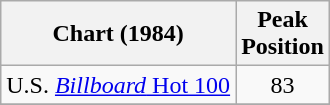<table class="wikitable">
<tr>
<th>Chart (1984)</th>
<th>Peak<br>Position</th>
</tr>
<tr>
<td align="left">U.S. <a href='#'><em>Billboard</em> Hot 100</a></td>
<td align="center">83</td>
</tr>
<tr>
</tr>
</table>
